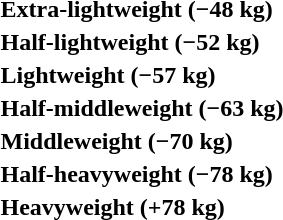<table>
<tr>
<th rowspan=2 style="text-align:left;">Extra-lightweight (−48 kg)</th>
<td rowspan=2></td>
<td rowspan=2></td>
<td></td>
</tr>
<tr>
<td></td>
</tr>
<tr>
<th rowspan=2 style="text-align:left;">Half-lightweight (−52 kg)</th>
<td rowspan=2></td>
<td rowspan=2></td>
<td></td>
</tr>
<tr>
<td></td>
</tr>
<tr>
<th rowspan=2 style="text-align:left;">Lightweight (−57 kg)</th>
<td rowspan=2></td>
<td rowspan=2></td>
<td></td>
</tr>
<tr>
<td></td>
</tr>
<tr>
<th rowspan=2 style="text-align:left;">Half-middleweight (−63 kg)</th>
<td rowspan=2></td>
<td rowspan=2></td>
<td></td>
</tr>
<tr>
<td></td>
</tr>
<tr>
<th rowspan=2 style="text-align:left;">Middleweight (−70 kg)</th>
<td rowspan=2></td>
<td rowspan=2></td>
<td></td>
</tr>
<tr>
<td></td>
</tr>
<tr>
<th rowspan=2 style="text-align:left;">Half-heavyweight (−78 kg)</th>
<td rowspan=2></td>
<td rowspan=2></td>
<td></td>
</tr>
<tr>
<td></td>
</tr>
<tr>
<th rowspan=2 style="text-align:left;">Heavyweight (+78 kg)</th>
<td rowspan=2></td>
<td rowspan=2></td>
<td></td>
</tr>
<tr>
<td></td>
</tr>
</table>
